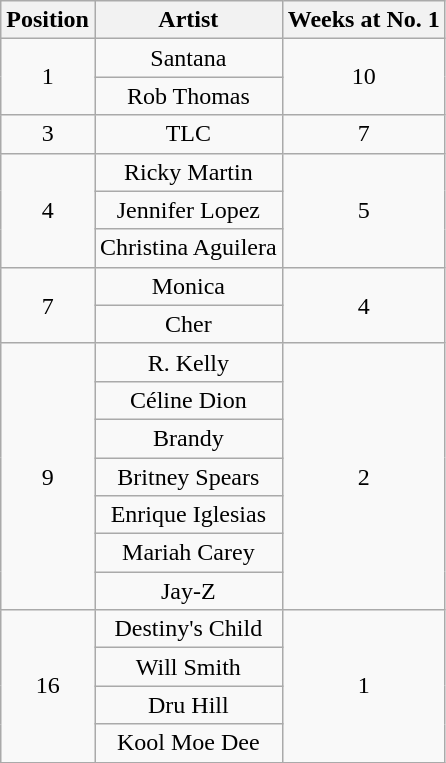<table class="wikitable plainrowheaders" style="text-align:center;">
<tr>
<th>Position</th>
<th>Artist</th>
<th>Weeks at No. 1</th>
</tr>
<tr>
<td rowspan=2>1</td>
<td>Santana</td>
<td rowspan=2>10</td>
</tr>
<tr>
<td>Rob Thomas</td>
</tr>
<tr>
<td>3</td>
<td>TLC</td>
<td>7</td>
</tr>
<tr>
<td rowspan=3>4</td>
<td>Ricky Martin</td>
<td rowspan=3>5</td>
</tr>
<tr>
<td>Jennifer Lopez</td>
</tr>
<tr>
<td>Christina Aguilera</td>
</tr>
<tr>
<td rowspan=2>7</td>
<td>Monica</td>
<td rowspan=2>4</td>
</tr>
<tr>
<td>Cher</td>
</tr>
<tr>
<td rowspan=7>9</td>
<td>R. Kelly</td>
<td rowspan=7>2</td>
</tr>
<tr>
<td>Céline Dion</td>
</tr>
<tr>
<td>Brandy</td>
</tr>
<tr>
<td>Britney Spears</td>
</tr>
<tr>
<td>Enrique Iglesias</td>
</tr>
<tr>
<td>Mariah Carey</td>
</tr>
<tr>
<td>Jay-Z</td>
</tr>
<tr>
<td rowspan=4>16</td>
<td>Destiny's Child</td>
<td rowspan=4>1</td>
</tr>
<tr>
<td>Will Smith</td>
</tr>
<tr>
<td>Dru Hill</td>
</tr>
<tr>
<td>Kool Moe Dee</td>
</tr>
</table>
